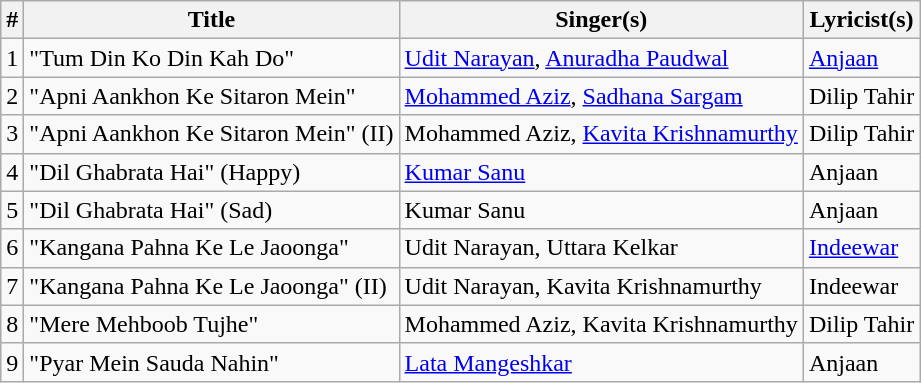<table class="wikitable">
<tr>
<th>#</th>
<th>Title</th>
<th>Singer(s)</th>
<th>Lyricist(s)</th>
</tr>
<tr>
<td>1</td>
<td>"Tum Din Ko Din Kah Do"</td>
<td><a href='#'>Udit Narayan</a>, <a href='#'>Anuradha Paudwal</a></td>
<td><a href='#'>Anjaan</a></td>
</tr>
<tr>
<td>2</td>
<td>"Apni Aankhon Ke Sitaron Mein"</td>
<td><a href='#'>Mohammed Aziz</a>, <a href='#'>Sadhana Sargam</a></td>
<td>Dilip Tahir</td>
</tr>
<tr>
<td>3</td>
<td>"Apni Aankhon Ke Sitaron Mein" (II)</td>
<td>Mohammed Aziz, <a href='#'>Kavita Krishnamurthy</a></td>
<td>Dilip Tahir</td>
</tr>
<tr>
<td>4</td>
<td>"Dil Ghabrata Hai" (Happy)</td>
<td><a href='#'>Kumar Sanu</a></td>
<td>Anjaan</td>
</tr>
<tr>
<td>5</td>
<td>"Dil Ghabrata Hai" (Sad)</td>
<td>Kumar Sanu</td>
<td>Anjaan</td>
</tr>
<tr>
<td>6</td>
<td>"Kangana Pahna Ke Le Jaoonga"</td>
<td>Udit Narayan, Uttara Kelkar</td>
<td><a href='#'>Indeewar</a></td>
</tr>
<tr>
<td>7</td>
<td>"Kangana Pahna Ke Le Jaoonga" (II)</td>
<td>Udit Narayan, Kavita Krishnamurthy</td>
<td>Indeewar</td>
</tr>
<tr>
<td>8</td>
<td>"Mere Mehboob Tujhe"</td>
<td>Mohammed Aziz, Kavita Krishnamurthy</td>
<td>Dilip Tahir</td>
</tr>
<tr>
<td>9</td>
<td>"Pyar Mein Sauda Nahin"</td>
<td><a href='#'>Lata Mangeshkar</a></td>
<td>Anjaan</td>
</tr>
</table>
